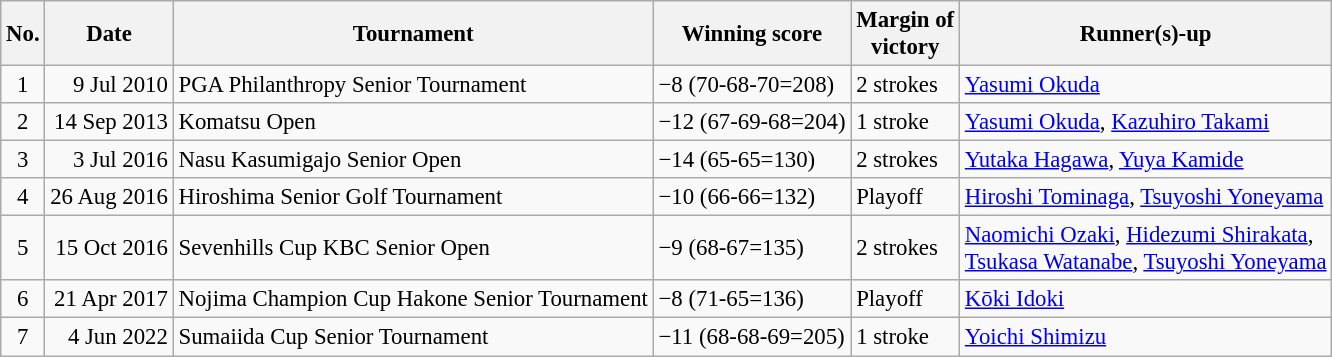<table class="wikitable" style="font-size:95%;">
<tr>
<th>No.</th>
<th>Date</th>
<th>Tournament</th>
<th>Winning score</th>
<th>Margin of<br>victory</th>
<th>Runner(s)-up</th>
</tr>
<tr>
<td align=center>1</td>
<td align=right>9 Jul 2010</td>
<td>PGA Philanthropy Senior Tournament</td>
<td>−8 (70-68-70=208)</td>
<td>2 strokes</td>
<td> <a href='#'>Yasumi Okuda</a></td>
</tr>
<tr>
<td align=center>2</td>
<td align=right>14 Sep 2013</td>
<td>Komatsu Open</td>
<td>−12 (67-69-68=204)</td>
<td>1 stroke</td>
<td> <a href='#'>Yasumi Okuda</a>,  <a href='#'>Kazuhiro Takami</a></td>
</tr>
<tr>
<td align=center>3</td>
<td align=right>3 Jul 2016</td>
<td>Nasu Kasumigajo Senior Open</td>
<td>−14 (65-65=130)</td>
<td>2 strokes</td>
<td> <a href='#'>Yutaka Hagawa</a>,  <a href='#'>Yuya Kamide</a></td>
</tr>
<tr>
<td align=center>4</td>
<td align=right>26 Aug 2016</td>
<td>Hiroshima Senior Golf Tournament</td>
<td>−10 (66-66=132)</td>
<td>Playoff</td>
<td> <a href='#'>Hiroshi Tominaga</a>,  <a href='#'>Tsuyoshi Yoneyama</a></td>
</tr>
<tr>
<td align=center>5</td>
<td align=right>15 Oct 2016</td>
<td>Sevenhills Cup KBC Senior Open</td>
<td>−9 (68-67=135)</td>
<td>2 strokes</td>
<td> <a href='#'>Naomichi Ozaki</a>,  <a href='#'>Hidezumi Shirakata</a>,<br> <a href='#'>Tsukasa Watanabe</a>,  <a href='#'>Tsuyoshi Yoneyama</a></td>
</tr>
<tr>
<td align=center>6</td>
<td align=right>21 Apr 2017</td>
<td>Nojima Champion Cup Hakone Senior Tournament</td>
<td>−8 (71-65=136)</td>
<td>Playoff</td>
<td> <a href='#'>Kōki Idoki</a></td>
</tr>
<tr>
<td align=center>7</td>
<td align=right>4 Jun 2022</td>
<td>Sumaiida Cup Senior Tournament</td>
<td>−11 (68-68-69=205)</td>
<td>1 stroke</td>
<td> <a href='#'>Yoichi Shimizu</a></td>
</tr>
</table>
